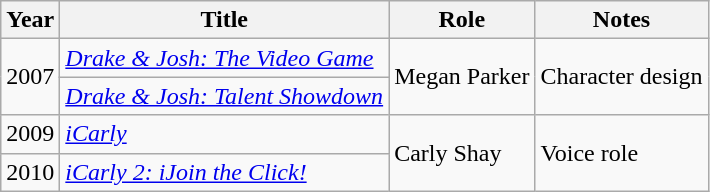<table class="wikitable sortable">
<tr>
<th>Year</th>
<th>Title</th>
<th>Role</th>
<th>Notes</th>
</tr>
<tr>
<td rowspan=2>2007</td>
<td><em><a href='#'>Drake & Josh: The Video Game</a></em></td>
<td rowspan="2">Megan Parker</td>
<td rowspan="2">Character design</td>
</tr>
<tr>
<td><em><a href='#'>Drake & Josh: Talent Showdown</a></em></td>
</tr>
<tr>
<td>2009</td>
<td><em><a href='#'>iCarly</a></em></td>
<td rowspan="2">Carly Shay</td>
<td rowspan="2">Voice role</td>
</tr>
<tr>
<td>2010</td>
<td><em><a href='#'>iCarly 2: iJoin the Click!</a></em></td>
</tr>
</table>
